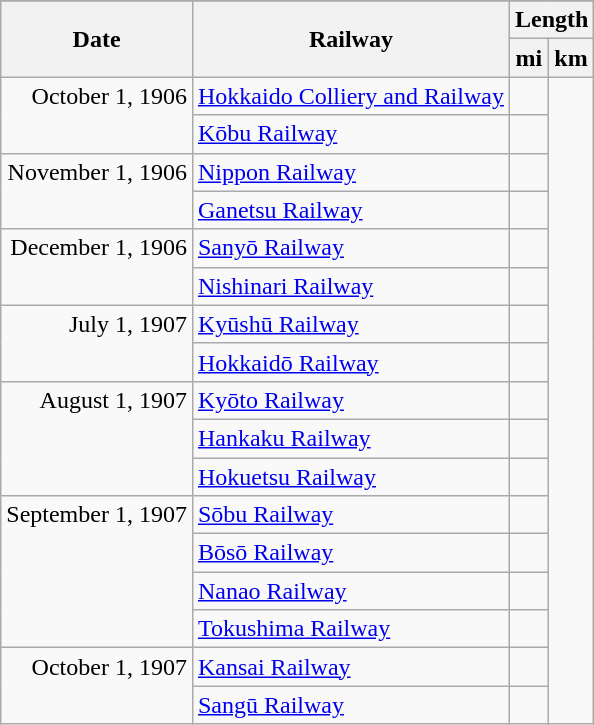<table class=wikitable>
<tr>
</tr>
<tr>
<th rowspan=2>Date</th>
<th rowspan=2>Railway</th>
<th colspan=2>Length</th>
</tr>
<tr>
<th>mi</th>
<th>km</th>
</tr>
<tr>
<td align=right valign=top rowspan=2>October 1, 1906</td>
<td><a href='#'>Hokkaido Colliery and Railway</a></td>
<td></td>
</tr>
<tr>
<td><a href='#'>Kōbu Railway</a></td>
<td></td>
</tr>
<tr>
<td align=right valign=top rowspan=2>November 1, 1906</td>
<td><a href='#'>Nippon Railway</a></td>
<td></td>
</tr>
<tr>
<td><a href='#'>Ganetsu Railway</a></td>
<td></td>
</tr>
<tr>
<td align=right valign=top rowspan=2>December 1, 1906</td>
<td><a href='#'>Sanyō Railway</a></td>
<td></td>
</tr>
<tr>
<td><a href='#'>Nishinari Railway</a></td>
<td></td>
</tr>
<tr>
<td align=right valign=top rowspan=2>July 1, 1907</td>
<td><a href='#'>Kyūshū Railway</a></td>
<td></td>
</tr>
<tr>
<td><a href='#'>Hokkaidō Railway</a></td>
<td></td>
</tr>
<tr>
<td align=right valign=top rowspan=3>August 1, 1907</td>
<td><a href='#'>Kyōto Railway</a></td>
<td></td>
</tr>
<tr>
<td><a href='#'>Hankaku Railway</a></td>
<td></td>
</tr>
<tr>
<td><a href='#'>Hokuetsu Railway</a></td>
<td></td>
</tr>
<tr>
<td align=right valign=top rowspan=4>September 1, 1907</td>
<td><a href='#'>Sōbu Railway</a></td>
<td></td>
</tr>
<tr>
<td><a href='#'>Bōsō Railway</a></td>
<td></td>
</tr>
<tr>
<td><a href='#'>Nanao Railway</a></td>
<td></td>
</tr>
<tr>
<td><a href='#'>Tokushima Railway</a></td>
<td></td>
</tr>
<tr>
<td align=right valign=top rowspan=2>October 1, 1907</td>
<td><a href='#'>Kansai Railway</a></td>
<td></td>
</tr>
<tr>
<td><a href='#'>Sangū Railway</a></td>
<td></td>
</tr>
</table>
